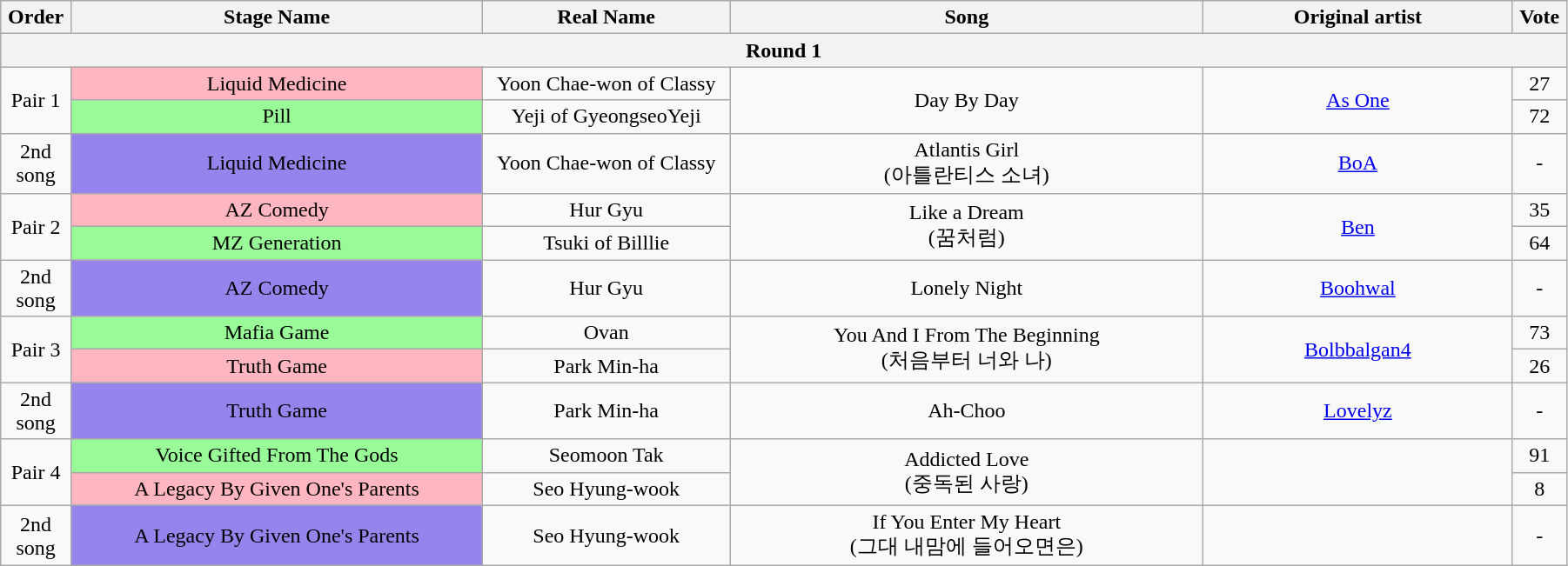<table class="wikitable" style="text-align:center; width:95%;">
<tr>
<th style="width:1%;">Order</th>
<th style="width:20%;">Stage Name</th>
<th style="width:12%;">Real Name</th>
<th style="width:23%;">Song</th>
<th style="width:15%;">Original artist</th>
<th style="width:1%;">Vote</th>
</tr>
<tr>
<th colspan=6>Round 1</th>
</tr>
<tr>
<td rowspan=2>Pair 1</td>
<td bgcolor="lightpink">Liquid Medicine</td>
<td>Yoon Chae-won of Classy</td>
<td rowspan=2>Day By Day</td>
<td rowspan=2><a href='#'>As One</a></td>
<td>27</td>
</tr>
<tr>
<td bgcolor="palegreen">Pill</td>
<td>Yeji of GyeongseoYeji</td>
<td>72</td>
</tr>
<tr>
<td>2nd song</td>
<td bgcolor="#9683EC">Liquid Medicine</td>
<td>Yoon Chae-won of Classy</td>
<td>Atlantis Girl<br>(아틀란티스 소녀)</td>
<td><a href='#'>BoA</a></td>
<td>-</td>
</tr>
<tr>
<td rowspan=2>Pair 2</td>
<td bgcolor="lightpink">AZ Comedy</td>
<td>Hur Gyu</td>
<td rowspan=2>Like a Dream<br>(꿈처럼)</td>
<td rowspan=2><a href='#'>Ben</a></td>
<td>35</td>
</tr>
<tr>
<td bgcolor="palegreen">MZ Generation</td>
<td>Tsuki of Billlie</td>
<td>64</td>
</tr>
<tr>
<td>2nd song</td>
<td bgcolor="#9683EC">AZ Comedy</td>
<td>Hur Gyu</td>
<td>Lonely Night</td>
<td><a href='#'>Boohwal</a></td>
<td>-</td>
</tr>
<tr>
<td rowspan=2>Pair 3</td>
<td bgcolor="palegreen">Mafia Game</td>
<td>Ovan</td>
<td rowspan=2>You And I From The Beginning<br>(처음부터 너와 나)</td>
<td rowspan=2><a href='#'>Bolbbalgan4</a></td>
<td>73</td>
</tr>
<tr>
<td bgcolor="lightpink">Truth Game</td>
<td>Park Min-ha</td>
<td>26</td>
</tr>
<tr>
<td>2nd song</td>
<td bgcolor="#9683EC">Truth Game</td>
<td>Park Min-ha</td>
<td>Ah-Choo</td>
<td><a href='#'>Lovelyz</a></td>
<td>-</td>
</tr>
<tr>
<td rowspan=2>Pair 4</td>
<td bgcolor="palegreen">Voice Gifted From The Gods</td>
<td>Seomoon Tak</td>
<td rowspan=2>Addicted Love<br>(중독된 사랑)</td>
<td rowspan=2></td>
<td>91</td>
</tr>
<tr>
<td bgcolor="lightpink">A Legacy By Given One's Parents</td>
<td>Seo Hyung-wook</td>
<td>8</td>
</tr>
<tr>
<td>2nd song</td>
<td bgcolor="#9683EC">A Legacy By Given One's Parents</td>
<td>Seo Hyung-wook</td>
<td>If You Enter My Heart<br>(그대 내맘에 들어오면은)</td>
<td></td>
<td>-</td>
</tr>
</table>
